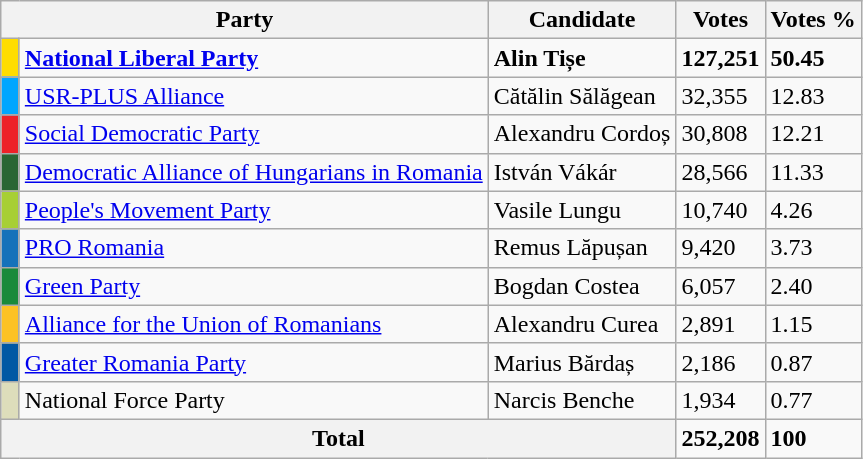<table class="wikitable sortable">
<tr>
<th colspan="2">Party</th>
<th>Candidate</th>
<th>Votes</th>
<th>Votes %</th>
</tr>
<tr>
<td width="5" style="background:#ffdd00;"></td>
<td><a href='#'><strong>National Liberal Party</strong></a></td>
<td><strong>Alin Tișe</strong></td>
<td><strong>127,251</strong></td>
<td><strong>50.45</strong></td>
</tr>
<tr>
<td width="5" style="background:#00a6ff;"></td>
<td><a href='#'>USR-PLUS Alliance</a></td>
<td>Cătălin Sălăgean</td>
<td>32,355</td>
<td>12.83</td>
</tr>
<tr>
<td width="5" style="background:#ed2128;"></td>
<td><a href='#'>Social Democratic Party</a></td>
<td>Alexandru Cordoș</td>
<td>30,808</td>
<td>12.21</td>
</tr>
<tr>
<td width="5" style="background:#296633;"></td>
<td><a href='#'>Democratic Alliance of Hungarians in Romania</a></td>
<td>István Vákár</td>
<td>28,566</td>
<td>11.33</td>
</tr>
<tr>
<td width="5" style="background:#a7cf35;"></td>
<td><a href='#'>People's Movement Party</a></td>
<td>Vasile Lungu</td>
<td>10,740</td>
<td>4.26</td>
</tr>
<tr>
<td width="5" style="background:#1572ba;"></td>
<td><a href='#'>PRO Romania</a></td>
<td>Remus Lăpușan</td>
<td>9,420</td>
<td>3.73</td>
</tr>
<tr>
<td width="5" style="background:#198a3a;"></td>
<td><a href='#'>Green Party</a></td>
<td>Bogdan Costea</td>
<td>6,057</td>
<td>2.40</td>
</tr>
<tr>
<td width="5" style="background:#fcc224;"></td>
<td><a href='#'>Alliance for the Union of Romanians</a></td>
<td>Alexandru Curea</td>
<td>2,891</td>
<td>1.15</td>
</tr>
<tr>
<td width="5" style="background:#0258a4;"></td>
<td><a href='#'>Greater Romania Party</a></td>
<td>Marius Bărdaș</td>
<td>2,186</td>
<td>0.87</td>
</tr>
<tr>
<td width="5" style="background:#ddddbb;"></td>
<td>National Force Party</td>
<td>Narcis Benche</td>
<td>1,934</td>
<td>0.77</td>
</tr>
<tr>
<th colspan="3">Total</th>
<td><strong>252,208</strong></td>
<td><strong>100</strong></td>
</tr>
</table>
